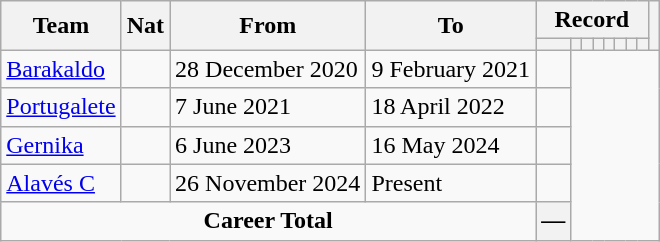<table class="wikitable" style="text-align: center">
<tr>
<th rowspan="2">Team</th>
<th rowspan="2">Nat</th>
<th rowspan="2">From</th>
<th rowspan="2">To</th>
<th colspan="8">Record</th>
<th rowspan=2></th>
</tr>
<tr>
<th></th>
<th></th>
<th></th>
<th></th>
<th></th>
<th></th>
<th></th>
<th></th>
</tr>
<tr>
<td align="left"><a href='#'>Barakaldo</a></td>
<td></td>
<td align=left>28 December 2020</td>
<td align=left>9 February 2021<br></td>
<td></td>
</tr>
<tr>
<td align="left"><a href='#'>Portugalete</a></td>
<td></td>
<td align=left>7 June 2021</td>
<td align=left>18 April 2022<br></td>
<td></td>
</tr>
<tr>
<td align="left"><a href='#'>Gernika</a></td>
<td></td>
<td align=left>6 June 2023</td>
<td align=left>16 May 2024<br></td>
<td></td>
</tr>
<tr>
<td align="left"><a href='#'>Alavés C</a></td>
<td></td>
<td align=left>26 November 2024</td>
<td align=left>Present<br></td>
<td></td>
</tr>
<tr>
<td colspan=4><strong>Career Total</strong><br></td>
<th>—</th>
</tr>
</table>
